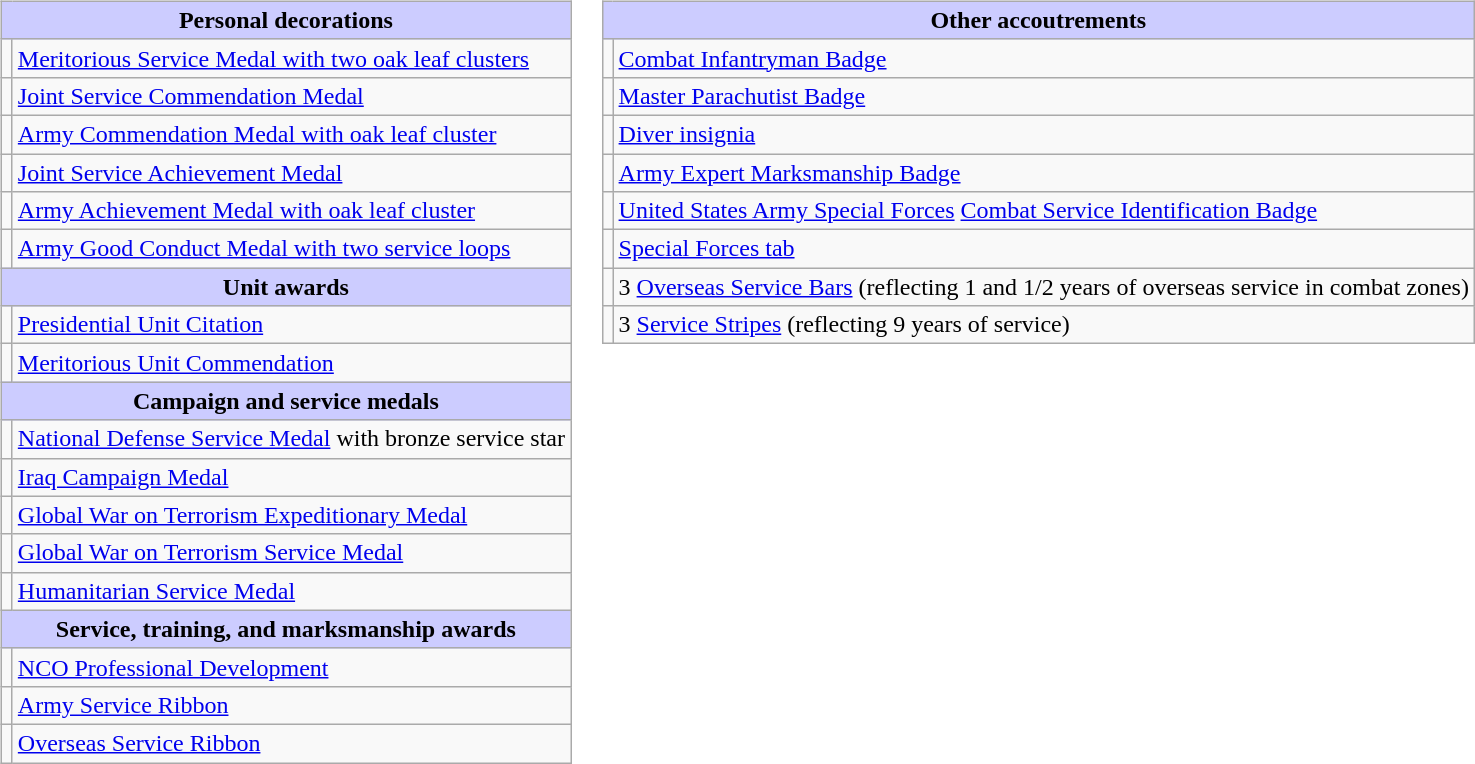<table style="width=100%;">
<tr>
<td valign="top"><br><table class="wikitable">
<tr style="background:#ccf; text-align:center;">
<td colspan=2><strong>Personal decorations</strong></td>
</tr>
<tr>
<td></td>
<td><a href='#'>Meritorious Service Medal with two oak leaf clusters</a></td>
</tr>
<tr>
<td></td>
<td><a href='#'>Joint Service Commendation Medal</a></td>
</tr>
<tr>
<td></td>
<td><a href='#'>Army Commendation Medal with oak leaf cluster</a></td>
</tr>
<tr>
<td></td>
<td><a href='#'>Joint Service Achievement Medal</a></td>
</tr>
<tr>
<td></td>
<td><a href='#'>Army Achievement Medal with oak leaf cluster</a></td>
</tr>
<tr>
<td></td>
<td><a href='#'>Army Good Conduct Medal with two service loops</a></td>
</tr>
<tr style="background:#ccf; text-align:center;">
<td colspan=2><strong>Unit awards</strong></td>
</tr>
<tr>
<td></td>
<td><a href='#'>Presidential Unit Citation</a></td>
</tr>
<tr>
<td></td>
<td><a href='#'>Meritorious Unit Commendation</a></td>
</tr>
<tr style="background:#ccf; text-align:center;">
<td colspan=2><strong>Campaign and service medals</strong></td>
</tr>
<tr>
<td></td>
<td><a href='#'>National Defense Service Medal</a> with bronze service star</td>
</tr>
<tr>
<td></td>
<td><a href='#'>Iraq Campaign Medal</a></td>
</tr>
<tr>
<td></td>
<td><a href='#'>Global War on Terrorism Expeditionary Medal</a></td>
</tr>
<tr>
<td></td>
<td><a href='#'>Global War on Terrorism Service Medal</a></td>
</tr>
<tr>
<td></td>
<td><a href='#'>Humanitarian Service Medal</a></td>
</tr>
<tr style="background:#ccf; text-align:center;">
<td colspan=2><strong>Service, training, and marksmanship awards</strong></td>
</tr>
<tr>
<td></td>
<td><a href='#'>NCO Professional Development</a></td>
</tr>
<tr>
<td></td>
<td><a href='#'>Army Service Ribbon</a></td>
</tr>
<tr>
<td></td>
<td><a href='#'>Overseas Service Ribbon</a></td>
</tr>
</table>
</td>
<td valign="top"><br><table class="wikitable">
<tr style="background:#ccf; text-align:center;">
<td colspan=2><strong>Other accoutrements</strong></td>
</tr>
<tr>
<td align=center></td>
<td><a href='#'>Combat Infantryman Badge</a></td>
</tr>
<tr>
<td align=center></td>
<td><a href='#'>Master Parachutist Badge</a></td>
</tr>
<tr>
<td align=center></td>
<td><a href='#'>Diver insignia</a></td>
</tr>
<tr>
<td align=center></td>
<td><a href='#'>Army Expert Marksmanship Badge</a></td>
</tr>
<tr>
<td align=center></td>
<td><a href='#'>United States Army Special Forces</a> <a href='#'>Combat Service Identification Badge</a></td>
</tr>
<tr>
<td align=center></td>
<td><a href='#'>Special Forces tab</a></td>
</tr>
<tr>
<td align=center></td>
<td>3 <a href='#'>Overseas Service Bars</a> (reflecting 1 and 1/2 years of overseas service in combat zones)</td>
</tr>
<tr>
<td align=center></td>
<td>3 <a href='#'>Service Stripes</a> (reflecting 9 years of service)</td>
</tr>
</table>
</td>
</tr>
</table>
